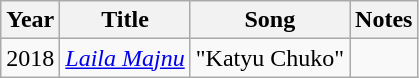<table class="wikitable sortable">
<tr>
<th>Year</th>
<th>Title</th>
<th>Song</th>
<th class="unsortable">Notes</th>
</tr>
<tr>
<td>2018</td>
<td><em><a href='#'>Laila Majnu</a></em></td>
<td>"Katyu Chuko"</td>
<td></td>
</tr>
</table>
